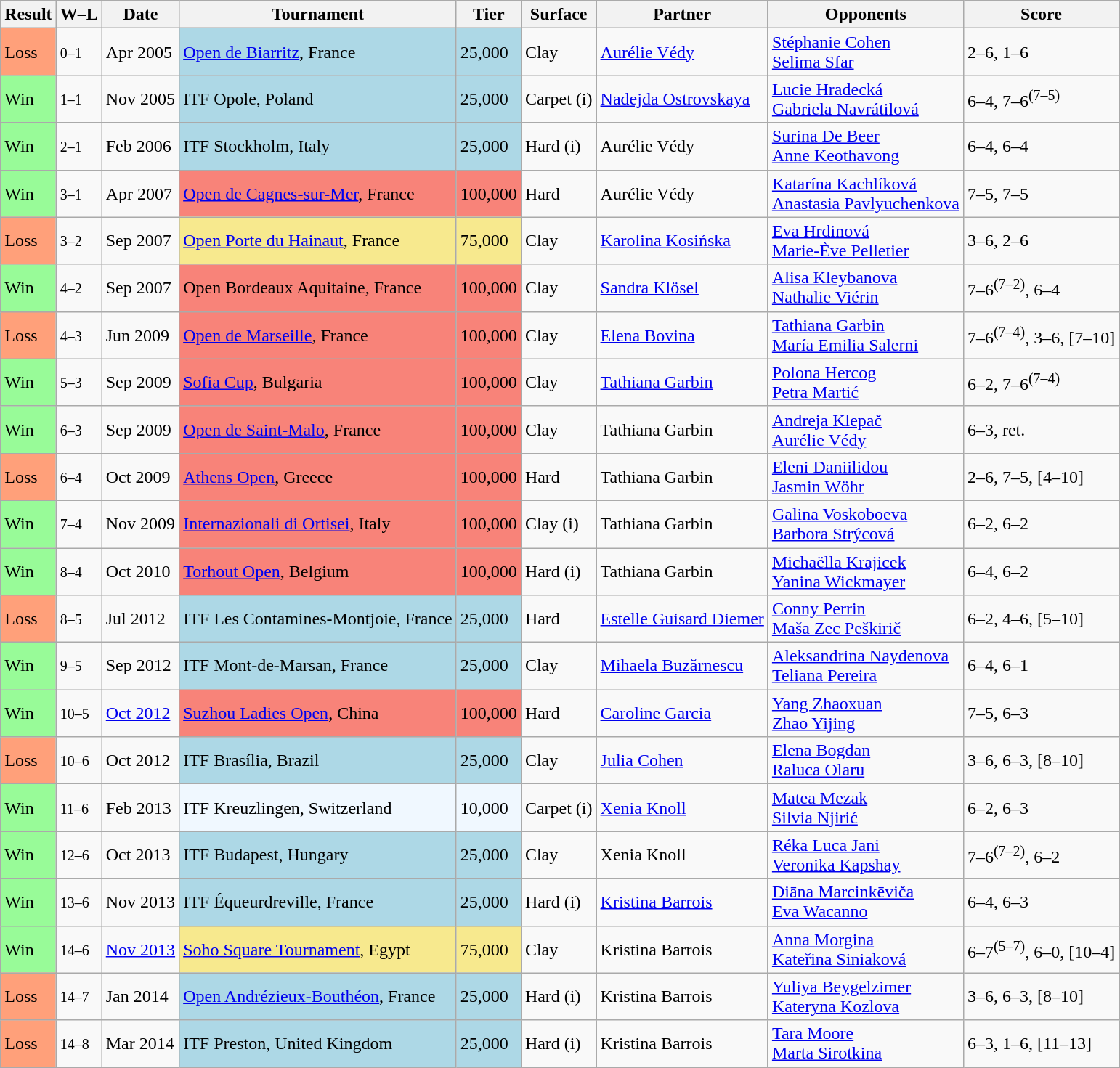<table class="sortable wikitable">
<tr>
<th>Result</th>
<th class=unsortable>W–L</th>
<th>Date</th>
<th>Tournament</th>
<th>Tier</th>
<th>Surface</th>
<th>Partner</th>
<th>Opponents</th>
<th class=unsortable>Score</th>
</tr>
<tr>
<td bgcolor=FFA07A>Loss</td>
<td><small>0–1</small></td>
<td>Apr 2005</td>
<td style=background:lightblue><a href='#'>Open de Biarritz</a>, France</td>
<td style=background:lightblue>25,000</td>
<td>Clay</td>
<td> <a href='#'>Aurélie Védy</a></td>
<td> <a href='#'>Stéphanie Cohen</a> <br>  <a href='#'>Selima Sfar</a></td>
<td>2–6, 1–6</td>
</tr>
<tr>
<td bgcolor=98FB98>Win</td>
<td><small>1–1</small></td>
<td>Nov 2005</td>
<td style=background:lightblue>ITF Opole, Poland</td>
<td style=background:lightblue>25,000</td>
<td>Carpet (i)</td>
<td> <a href='#'>Nadejda Ostrovskaya</a></td>
<td> <a href='#'>Lucie Hradecká</a> <br>  <a href='#'>Gabriela Navrátilová</a></td>
<td>6–4, 7–6<sup>(7–5)</sup></td>
</tr>
<tr>
<td bgcolor=98FB98>Win</td>
<td><small>2–1</small></td>
<td>Feb 2006</td>
<td style=background:lightblue>ITF Stockholm, Italy</td>
<td style=background:lightblue>25,000</td>
<td>Hard (i)</td>
<td> Aurélie Védy</td>
<td> <a href='#'>Surina De Beer</a> <br>  <a href='#'>Anne Keothavong</a></td>
<td>6–4, 6–4</td>
</tr>
<tr>
<td bgcolor=98FB98>Win</td>
<td><small>3–1</small></td>
<td>Apr 2007</td>
<td style=background:#f88379><a href='#'>Open de Cagnes-sur-Mer</a>, France</td>
<td style=background:#f88379>100,000</td>
<td>Hard</td>
<td> Aurélie Védy</td>
<td> <a href='#'>Katarína Kachlíková</a> <br>  <a href='#'>Anastasia Pavlyuchenkova</a></td>
<td>7–5, 7–5</td>
</tr>
<tr>
<td bgcolor=FFA07A>Loss</td>
<td><small>3–2</small></td>
<td>Sep 2007</td>
<td style=background:#f7e98e><a href='#'>Open Porte du Hainaut</a>, France</td>
<td style=background:#f7e98e>75,000</td>
<td>Clay</td>
<td> <a href='#'>Karolina Kosińska</a></td>
<td> <a href='#'>Eva Hrdinová</a> <br>  <a href='#'>Marie-Ève Pelletier</a></td>
<td>3–6, 2–6</td>
</tr>
<tr>
<td bgcolor=98FB98>Win</td>
<td><small>4–2</small></td>
<td>Sep 2007</td>
<td style=background:#f88379>Open Bordeaux Aquitaine, France</td>
<td style=background:#f88379>100,000</td>
<td>Clay</td>
<td> <a href='#'>Sandra Klösel</a></td>
<td> <a href='#'>Alisa Kleybanova</a> <br>  <a href='#'>Nathalie Viérin</a></td>
<td>7–6<sup>(7–2)</sup>, 6–4</td>
</tr>
<tr>
<td bgcolor=FFA07A>Loss</td>
<td><small>4–3</small></td>
<td>Jun 2009</td>
<td style=background:#f88379><a href='#'>Open de Marseille</a>, France</td>
<td style=background:#f88379>100,000</td>
<td>Clay</td>
<td> <a href='#'>Elena Bovina</a></td>
<td> <a href='#'>Tathiana Garbin</a> <br>  <a href='#'>María Emilia Salerni</a></td>
<td>7–6<sup>(7–4)</sup>, 3–6, [7–10]</td>
</tr>
<tr>
<td bgcolor=98FB98>Win</td>
<td><small>5–3</small></td>
<td>Sep 2009</td>
<td style=background:#f88379><a href='#'>Sofia Cup</a>, Bulgaria</td>
<td style=background:#f88379>100,000</td>
<td>Clay</td>
<td> <a href='#'>Tathiana Garbin</a></td>
<td> <a href='#'>Polona Hercog</a> <br>  <a href='#'>Petra Martić</a></td>
<td>6–2, 7–6<sup>(7–4)</sup></td>
</tr>
<tr>
<td bgcolor=98FB98>Win</td>
<td><small>6–3</small></td>
<td>Sep 2009</td>
<td style=background:#f88379><a href='#'>Open de Saint-Malo</a>, France</td>
<td style=background:#f88379>100,000</td>
<td>Clay</td>
<td> Tathiana Garbin</td>
<td> <a href='#'>Andreja Klepač</a> <br>  <a href='#'>Aurélie Védy</a></td>
<td>6–3, ret.</td>
</tr>
<tr>
<td bgcolor=FFA07A>Loss</td>
<td><small>6–4</small></td>
<td>Oct 2009</td>
<td style=background:#f88379><a href='#'>Athens Open</a>, Greece</td>
<td style=background:#f88379>100,000</td>
<td>Hard</td>
<td> Tathiana Garbin</td>
<td> <a href='#'>Eleni Daniilidou</a> <br>  <a href='#'>Jasmin Wöhr</a></td>
<td>2–6, 7–5, [4–10]</td>
</tr>
<tr>
<td bgcolor=98FB98>Win</td>
<td><small>7–4</small></td>
<td>Nov 2009</td>
<td style=background:#f88379><a href='#'>Internazionali di Ortisei</a>, Italy</td>
<td style=background:#f88379>100,000</td>
<td>Clay (i)</td>
<td> Tathiana Garbin</td>
<td> <a href='#'>Galina Voskoboeva</a> <br>  <a href='#'>Barbora Strýcová</a></td>
<td>6–2, 6–2</td>
</tr>
<tr>
<td bgcolor=98FB98>Win</td>
<td><small>8–4</small></td>
<td>Oct 2010</td>
<td style=background:#f88379><a href='#'>Torhout Open</a>, Belgium</td>
<td style=background:#f88379>100,000</td>
<td>Hard (i)</td>
<td> Tathiana Garbin</td>
<td> <a href='#'>Michaëlla Krajicek</a> <br>  <a href='#'>Yanina Wickmayer</a></td>
<td>6–4, 6–2</td>
</tr>
<tr>
<td bgcolor=FFA07A>Loss</td>
<td><small>8–5</small></td>
<td>Jul 2012</td>
<td style=background:lightblue>ITF Les Contamines-Montjoie, France</td>
<td style=background:lightblue>25,000</td>
<td>Hard</td>
<td> <a href='#'>Estelle Guisard Diemer</a></td>
<td> <a href='#'>Conny Perrin</a> <br>  <a href='#'>Maša Zec Peškirič</a></td>
<td>6–2, 4–6, [5–10]</td>
</tr>
<tr>
<td bgcolor=98FB98>Win</td>
<td><small>9–5</small></td>
<td>Sep 2012</td>
<td style=background:lightblue>ITF Mont-de-Marsan, France</td>
<td style=background:lightblue>25,000</td>
<td>Clay</td>
<td> <a href='#'>Mihaela Buzărnescu</a></td>
<td> <a href='#'>Aleksandrina Naydenova</a> <br>  <a href='#'>Teliana Pereira</a></td>
<td>6–4, 6–1</td>
</tr>
<tr>
<td bgcolor=98FB98>Win</td>
<td><small>10–5</small></td>
<td><a href='#'>Oct 2012</a></td>
<td style=background:#f88379><a href='#'>Suzhou Ladies Open</a>, China</td>
<td style=background:#f88379>100,000</td>
<td>Hard</td>
<td> <a href='#'>Caroline Garcia</a></td>
<td> <a href='#'>Yang Zhaoxuan</a> <br>  <a href='#'>Zhao Yijing</a></td>
<td>7–5, 6–3</td>
</tr>
<tr>
<td bgcolor=FFA07A>Loss</td>
<td><small>10–6</small></td>
<td>Oct 2012</td>
<td style=background:lightblue>ITF Brasília, Brazil</td>
<td style=background:lightblue>25,000</td>
<td>Clay</td>
<td> <a href='#'>Julia Cohen</a></td>
<td> <a href='#'>Elena Bogdan</a> <br>  <a href='#'>Raluca Olaru</a></td>
<td>3–6, 6–3, [8–10]</td>
</tr>
<tr>
<td bgcolor=98FB98>Win</td>
<td><small>11–6</small></td>
<td>Feb 2013</td>
<td style=background:#f0f8ff>ITF Kreuzlingen, Switzerland</td>
<td style=background:#f0f8ff>10,000</td>
<td>Carpet (i)</td>
<td> <a href='#'>Xenia Knoll</a></td>
<td> <a href='#'>Matea Mezak</a> <br>  <a href='#'>Silvia Njirić</a></td>
<td>6–2, 6–3</td>
</tr>
<tr>
<td bgcolor=98FB98>Win</td>
<td><small>12–6</small></td>
<td>Oct 2013</td>
<td style=background:lightblue>ITF Budapest, Hungary</td>
<td style=background:lightblue>25,000</td>
<td>Clay</td>
<td> Xenia Knoll</td>
<td> <a href='#'>Réka Luca Jani</a> <br>  <a href='#'>Veronika Kapshay</a></td>
<td>7–6<sup>(7–2)</sup>, 6–2</td>
</tr>
<tr>
<td bgcolor=98FB98>Win</td>
<td><small>13–6</small></td>
<td>Nov 2013</td>
<td style=background:lightblue>ITF Équeurdreville, France</td>
<td style=background:lightblue>25,000</td>
<td>Hard (i)</td>
<td> <a href='#'>Kristina Barrois</a></td>
<td> <a href='#'>Diāna Marcinkēviča</a> <br>  <a href='#'>Eva Wacanno</a></td>
<td>6–4, 6–3</td>
</tr>
<tr>
<td bgcolor=98FB98>Win</td>
<td><small>14–6</small></td>
<td><a href='#'>Nov 2013</a></td>
<td style=background:#f7e98e><a href='#'>Soho Square Tournament</a>, Egypt</td>
<td style=background:#f7e98e>75,000</td>
<td>Clay</td>
<td> Kristina Barrois</td>
<td> <a href='#'>Anna Morgina</a> <br>  <a href='#'>Kateřina Siniaková</a></td>
<td>6–7<sup>(5–7)</sup>, 6–0, [10–4]</td>
</tr>
<tr>
<td bgcolor=FFA07A>Loss</td>
<td><small>14–7</small></td>
<td>Jan 2014</td>
<td style=background:lightblue><a href='#'>Open Andrézieux-Bouthéon</a>, France</td>
<td style=background:lightblue>25,000</td>
<td>Hard (i)</td>
<td> Kristina Barrois</td>
<td> <a href='#'>Yuliya Beygelzimer</a> <br>  <a href='#'>Kateryna Kozlova</a></td>
<td>3–6, 6–3, [8–10]</td>
</tr>
<tr>
<td bgcolor=FFA07A>Loss</td>
<td><small>14–8</small></td>
<td>Mar 2014</td>
<td style=background:lightblue>ITF Preston, United Kingdom</td>
<td style=background:lightblue>25,000</td>
<td>Hard (i)</td>
<td> Kristina Barrois</td>
<td> <a href='#'>Tara Moore</a> <br>  <a href='#'>Marta Sirotkina</a></td>
<td>6–3, 1–6, [11–13]</td>
</tr>
</table>
